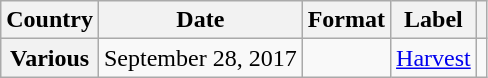<table class="wikitable plainrowheaders" border="1">
<tr>
<th scope="col">Country</th>
<th scope="col">Date</th>
<th scope="col">Format</th>
<th scope="col">Label</th>
<th scope="col"></th>
</tr>
<tr>
<th scope="row">Various</th>
<td>September 28, 2017</td>
<td></td>
<td><a href='#'>Harvest</a></td>
<td align="center"></td>
</tr>
</table>
